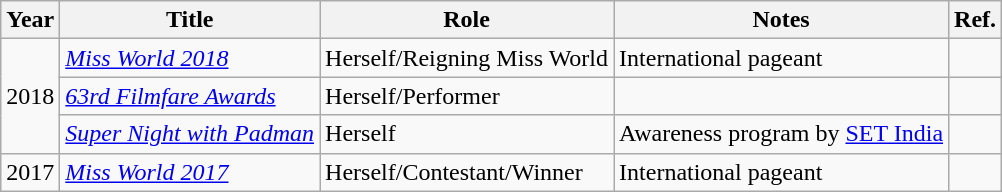<table class="wikitable sortable">
<tr>
<th>Year</th>
<th>Title</th>
<th>Role</th>
<th>Notes</th>
<th>Ref.</th>
</tr>
<tr>
<td rowspan=3>2018</td>
<td><em><a href='#'>Miss World 2018</a></em></td>
<td>Herself/Reigning Miss World</td>
<td>International pageant</td>
<td></td>
</tr>
<tr>
<td><em><a href='#'>63rd Filmfare Awards</a></em></td>
<td>Herself/Performer</td>
<td></td>
<td></td>
</tr>
<tr>
<td><em><a href='#'>Super Night with Padman</a></em></td>
<td>Herself</td>
<td>Awareness program by <a href='#'>SET India</a></td>
<td></td>
</tr>
<tr>
<td>2017</td>
<td><em><a href='#'>Miss World 2017</a></em></td>
<td>Herself/Contestant/Winner</td>
<td>International pageant</td>
<td></td>
</tr>
</table>
